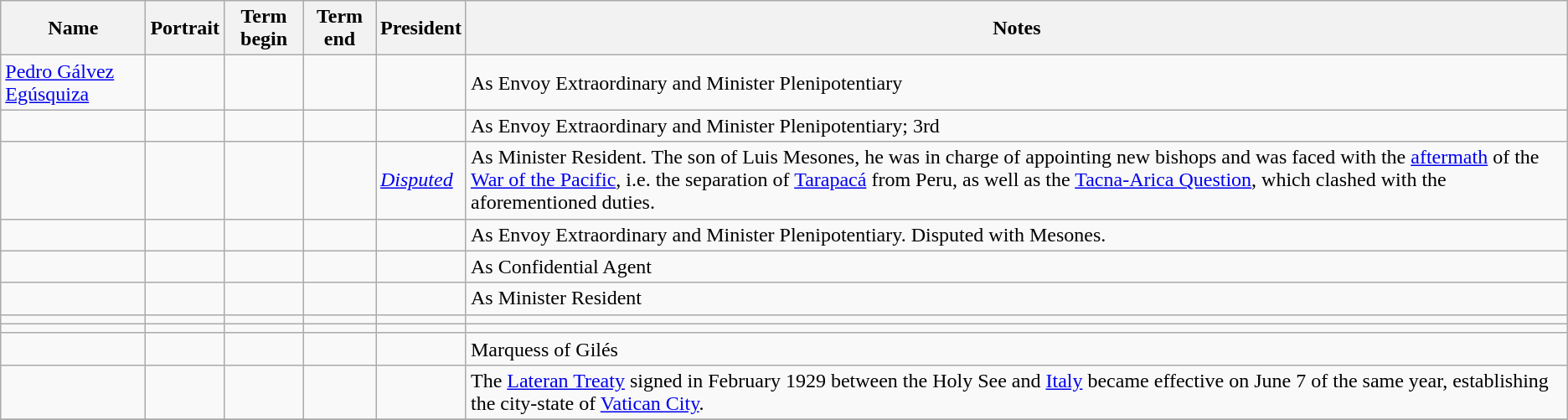<table class="wikitable sortable"  text-align:center;">
<tr>
<th>Name</th>
<th class="unsortable">Portrait</th>
<th>Term begin</th>
<th>Term end</th>
<th>President</th>
<th class="unsortable">Notes</th>
</tr>
<tr>
<td><a href='#'>Pedro Gálvez Egúsquiza</a></td>
<td></td>
<td></td>
<td></td>
<td></td>
<td>As Envoy Extraordinary and Minister Plenipotentiary</td>
</tr>
<tr>
<td></td>
<td></td>
<td></td>
<td></td>
<td></td>
<td>As Envoy Extraordinary and Minister Plenipotentiary; 3rd </td>
</tr>
<tr>
<td></td>
<td></td>
<td></td>
<td></td>
<td><em><a href='#'>Disputed</a></em></td>
<td>As Minister Resident. The son of Luis Mesones, he was in charge of appointing new bishops and was faced with the <a href='#'>aftermath</a> of the <a href='#'>War of the Pacific</a>, i.e. the separation of <a href='#'>Tarapacá</a> from Peru, as well as the <a href='#'>Tacna-Arica Question</a>, which clashed with the aforementioned duties.</td>
</tr>
<tr>
<td></td>
<td></td>
<td></td>
<td></td>
<td></td>
<td>As Envoy Extraordinary and Minister Plenipotentiary. Disputed with Mesones.</td>
</tr>
<tr>
<td></td>
<td></td>
<td></td>
<td></td>
<td></td>
<td>As Confidential Agent</td>
</tr>
<tr>
<td></td>
<td></td>
<td></td>
<td></td>
<td></td>
<td>As Minister Resident</td>
</tr>
<tr>
<td></td>
<td></td>
<td></td>
<td></td>
<td></td>
<td></td>
</tr>
<tr>
<td></td>
<td></td>
<td></td>
<td></td>
<td></td>
<td></td>
</tr>
<tr>
<td></td>
<td></td>
<td></td>
<td></td>
<td></td>
<td>Marquess of Gilés</td>
</tr>
<tr>
<td></td>
<td></td>
<td></td>
<td></td>
<td></td>
<td>The <a href='#'>Lateran Treaty</a> signed in February 1929 between the Holy See and <a href='#'>Italy</a> became effective on June 7 of the same year, establishing the city-state of <a href='#'>Vatican City</a>.</td>
</tr>
<tr>
</tr>
</table>
